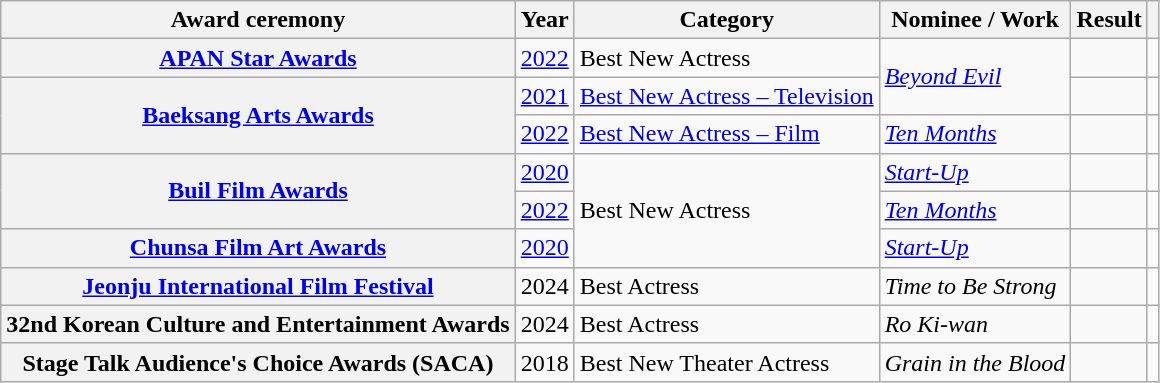<table class="wikitable plainrowheaders sortable">
<tr>
<th scope="col">Award ceremony</th>
<th scope="col">Year</th>
<th scope="col">Category</th>
<th scope="col">Nominee / Work</th>
<th scope="col">Result</th>
<th scope="col" class="unsortable"></th>
</tr>
<tr>
<th scope="row"><a href='#'>APAN Star Awards</a></th>
<td style="text-align:center"><a href='#'>2022</a></td>
<td>Best New Actress</td>
<td rowspan="2"><em><a href='#'>Beyond Evil</a></em></td>
<td></td>
<td style="text-align:center"></td>
</tr>
<tr>
<th scope="row" rowspan="2"><a href='#'>Baeksang Arts Awards</a></th>
<td style="text-align:center"><a href='#'>2021</a></td>
<td><a href='#'>Best New Actress – Television</a></td>
<td></td>
<td style="text-align:center"></td>
</tr>
<tr>
<td style="text-align:center"><a href='#'>2022</a></td>
<td><a href='#'>Best New Actress – Film</a></td>
<td><em><a href='#'>Ten Months</a></em></td>
<td></td>
<td style="text-align:center"></td>
</tr>
<tr>
<th scope="row"  rowspan="2"><a href='#'>Buil Film Awards</a></th>
<td style="text-align:center"><a href='#'>2020</a></td>
<td rowspan="3">Best New Actress</td>
<td><em><a href='#'>Start-Up</a></em></td>
<td></td>
<td style="text-align:center"></td>
</tr>
<tr>
<td style="text-align:center"><a href='#'>2022</a></td>
<td><em><a href='#'>Ten Months</a></em></td>
<td></td>
<td style="text-align:center"></td>
</tr>
<tr>
<th scope="row"><a href='#'>Chunsa Film Art Awards</a></th>
<td style="text-align:center"><a href='#'>2020</a></td>
<td><em><a href='#'>Start-Up</a></em></td>
<td></td>
<td style="text-align:center"></td>
</tr>
<tr>
<th scope="row"><a href='#'>Jeonju International Film Festival</a></th>
<td style="text-align:center">2024</td>
<td>Best Actress</td>
<td><em>Time to Be Strong</em></td>
<td></td>
<td style="text-align:center"></td>
</tr>
<tr>
<th scope="row">32nd Korean Culture and Entertainment Awards</th>
<td style="text-align:center">2024</td>
<td>Best Actress</td>
<td><em>Ro Ki-wan</em></td>
<td></td>
<td style="text-align:center"></td>
</tr>
<tr>
<th scope="row">Stage Talk Audience's Choice Awards (SACA)</th>
<td style="text-align:center">2018</td>
<td>Best New Theater Actress</td>
<td><em>Grain in the Blood</em></td>
<td></td>
<td style="text-align:center"></td>
</tr>
</table>
